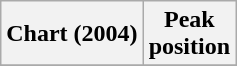<table class="wikitable plainrowheaders" style="text-align:center">
<tr>
<th scope="col">Chart (2004)</th>
<th scope="col">Peak<br>position</th>
</tr>
<tr>
</tr>
</table>
